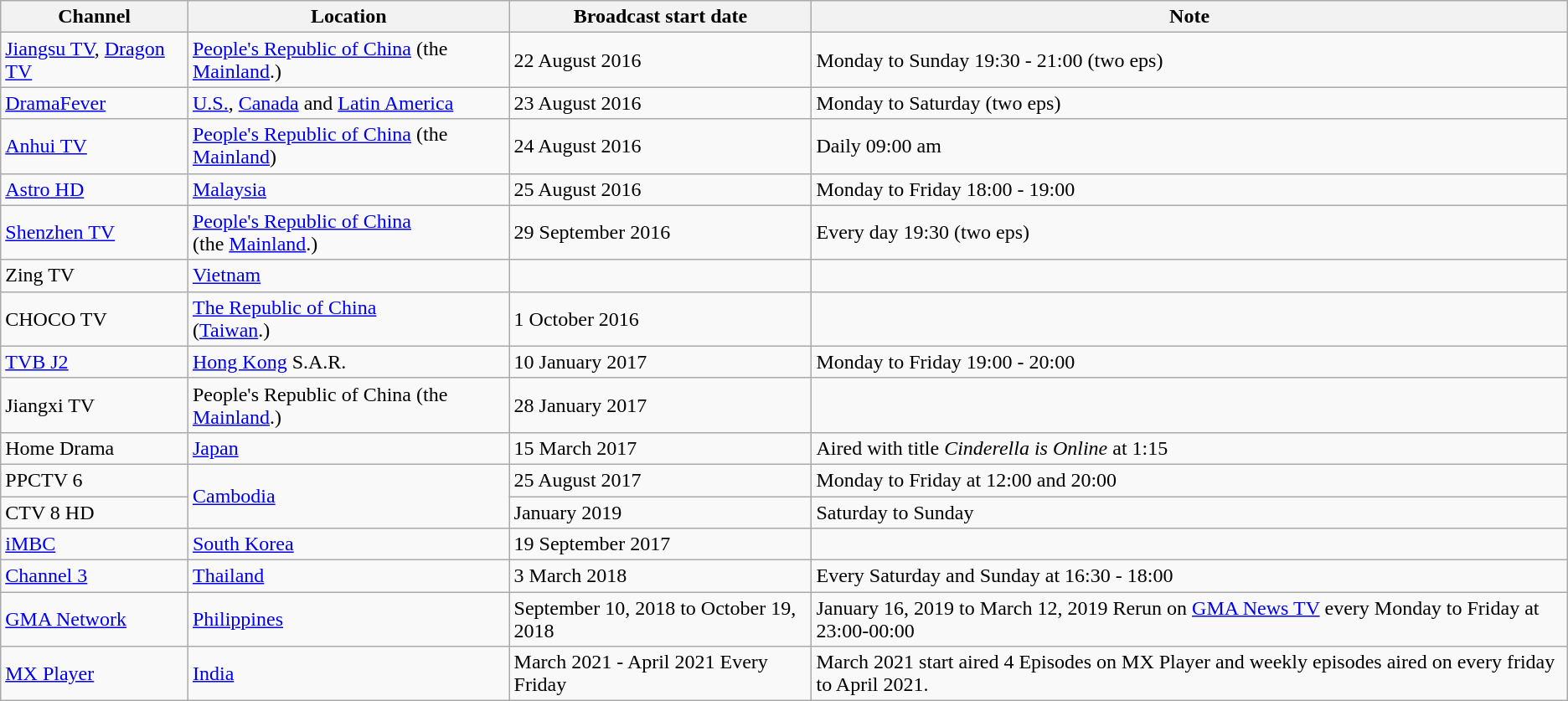<table class="wikitable">
<tr>
<th>Channel</th>
<th>Location</th>
<th>Broadcast start date</th>
<th>Note</th>
</tr>
<tr>
<td><a href='#'>Jiangsu TV</a>, <a href='#'>Dragon TV</a></td>
<td><a href='#'>People's Republic of China</a> (the <a href='#'>Mainland</a>.)</td>
<td>22 August 2016</td>
<td>Monday to Sunday 19:30 - 21:00 (two eps)</td>
</tr>
<tr>
<td><a href='#'>DramaFever</a></td>
<td><a href='#'>U.S.</a>, <a href='#'>Canada</a> and <a href='#'>Latin America</a></td>
<td>23 August 2016</td>
<td>Monday to Saturday (two eps)</td>
</tr>
<tr>
<td><a href='#'>Anhui TV</a></td>
<td><a href='#'>People's Republic of China</a> (the <a href='#'>Mainland</a>)</td>
<td>24 August 2016</td>
<td>Daily 09:00 am</td>
</tr>
<tr>
<td><a href='#'>Astro HD</a></td>
<td><a href='#'>Malaysia</a></td>
<td>25 August 2016</td>
<td>Monday to Friday 18:00 - 19:00</td>
</tr>
<tr>
<td><a href='#'>Shenzhen TV</a></td>
<td><a href='#'>People's Republic of China</a><br>(the <a href='#'>Mainland</a>.)</td>
<td>29 September 2016</td>
<td>Every day 19:30 (two eps)</td>
</tr>
<tr>
<td>Zing TV</td>
<td><a href='#'>Vietnam</a></td>
<td></td>
<td></td>
</tr>
<tr>
<td>CHOCO TV</td>
<td><a href='#'>The Republic of China</a><br>(<a href='#'>Taiwan</a>.)</td>
<td>1 October 2016</td>
<td></td>
</tr>
<tr>
<td><a href='#'>TVB J2</a></td>
<td><a href='#'>Hong Kong</a> S.A.R.</td>
<td>10 January 2017</td>
<td>Monday to Friday 19:00 - 20:00</td>
</tr>
<tr>
<td>Jiangxi TV</td>
<td>People's Republic of China (the <a href='#'>Mainland</a>.)</td>
<td>28 January 2017</td>
<td></td>
</tr>
<tr>
<td>Home Drama</td>
<td><a href='#'>Japan</a></td>
<td>15 March 2017</td>
<td>Aired with title <em>Cinderella is Online</em> at 1:15</td>
</tr>
<tr>
<td>PPCTV 6</td>
<td rowspan="2"><a href='#'>Cambodia</a></td>
<td>25 August 2017</td>
<td>Monday to Friday at 12:00 and 20:00</td>
</tr>
<tr>
<td>CTV 8 HD</td>
<td>January 2019</td>
<td>Saturday to Sunday</td>
</tr>
<tr>
<td><a href='#'>iMBC</a></td>
<td><a href='#'>South Korea</a></td>
<td>19 September 2017</td>
<td></td>
</tr>
<tr>
<td><a href='#'>Channel 3</a></td>
<td><a href='#'>Thailand</a></td>
<td>3 March 2018</td>
<td>Every Saturday and Sunday at 16:30 - 18:00</td>
</tr>
<tr>
<td><a href='#'>GMA Network</a></td>
<td><a href='#'>Philippines</a></td>
<td>September 10, 2018 to October 19, 2018</td>
<td>January 16, 2019 to March 12, 2019 Rerun on <a href='#'>GMA News TV</a> every Monday to Friday at 23:00-00:00</td>
</tr>
<tr>
<td><a href='#'>MX Player</a></td>
<td><a href='#'>India</a></td>
<td>March 2021 - April 2021 Every Friday</td>
<td>March 2021 start aired 4 Episodes on MX Player and weekly episodes aired on  every friday to April 2021.</td>
</tr>
</table>
